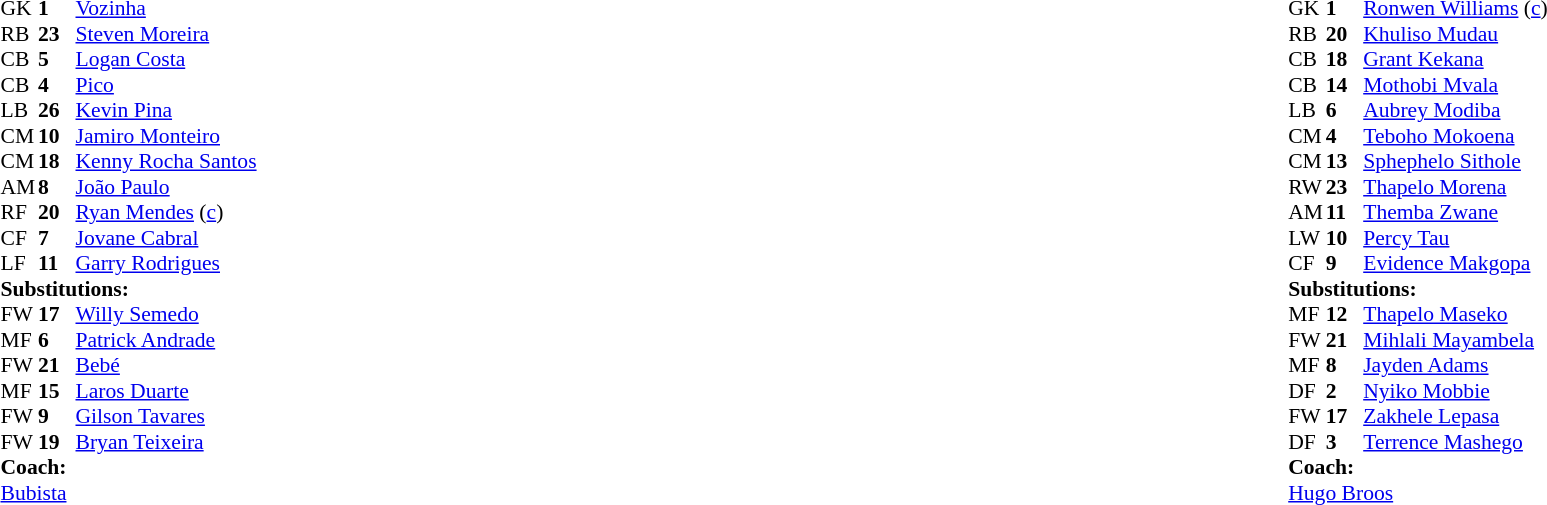<table width="100%">
<tr>
<td valign="top" width="40%"><br><table style="font-size:90%" cellspacing="0" cellpadding="0">
<tr>
<th width=25></th>
<th width=25></th>
</tr>
<tr>
<td>GK</td>
<td><strong>1</strong></td>
<td><a href='#'>Vozinha</a></td>
</tr>
<tr>
<td>RB</td>
<td><strong>23</strong></td>
<td><a href='#'>Steven Moreira</a></td>
</tr>
<tr>
<td>CB</td>
<td><strong>5</strong></td>
<td><a href='#'>Logan Costa</a></td>
</tr>
<tr>
<td>CB</td>
<td><strong>4</strong></td>
<td><a href='#'>Pico</a></td>
</tr>
<tr>
<td>LB</td>
<td><strong>26</strong></td>
<td><a href='#'>Kevin Pina</a></td>
<td></td>
<td></td>
</tr>
<tr>
<td>CM</td>
<td><strong>10</strong></td>
<td><a href='#'>Jamiro Monteiro</a></td>
<td></td>
<td></td>
</tr>
<tr>
<td>CM</td>
<td><strong>18</strong></td>
<td><a href='#'>Kenny Rocha Santos</a></td>
<td></td>
<td></td>
</tr>
<tr>
<td>AM</td>
<td><strong>8</strong></td>
<td><a href='#'>João Paulo</a></td>
</tr>
<tr>
<td>RF</td>
<td><strong>20</strong></td>
<td><a href='#'>Ryan Mendes</a> (<a href='#'>c</a>)</td>
<td></td>
<td></td>
</tr>
<tr>
<td>CF</td>
<td><strong>7</strong></td>
<td><a href='#'>Jovane Cabral</a></td>
<td></td>
<td></td>
</tr>
<tr>
<td>LF</td>
<td><strong>11</strong></td>
<td><a href='#'>Garry Rodrigues</a></td>
<td></td>
<td></td>
</tr>
<tr>
<td colspan=3><strong>Substitutions:</strong></td>
</tr>
<tr>
<td>FW</td>
<td><strong>17</strong></td>
<td><a href='#'>Willy Semedo</a></td>
<td></td>
<td></td>
</tr>
<tr>
<td>MF</td>
<td><strong>6</strong></td>
<td><a href='#'>Patrick Andrade</a></td>
<td></td>
<td></td>
</tr>
<tr>
<td>FW</td>
<td><strong>21</strong></td>
<td><a href='#'>Bebé</a></td>
<td></td>
<td></td>
</tr>
<tr>
<td>MF</td>
<td><strong>15</strong></td>
<td><a href='#'>Laros Duarte</a></td>
<td></td>
<td></td>
</tr>
<tr>
<td>FW</td>
<td><strong>9</strong></td>
<td><a href='#'>Gilson Tavares</a></td>
<td></td>
<td></td>
</tr>
<tr>
<td>FW</td>
<td><strong>19</strong></td>
<td><a href='#'>Bryan Teixeira</a></td>
<td></td>
<td></td>
</tr>
<tr>
<td colspan=3><strong>Coach:</strong></td>
</tr>
<tr>
<td colspan=3><a href='#'>Bubista</a></td>
</tr>
</table>
</td>
<td valign="top"></td>
<td valign="top" width="50%"><br><table style="font-size:90%; margin:auto" cellspacing="0" cellpadding="0">
<tr>
<th width=25></th>
<th width=25></th>
</tr>
<tr>
<td>GK</td>
<td><strong>1</strong></td>
<td><a href='#'>Ronwen Williams</a> (<a href='#'>c</a>)</td>
</tr>
<tr>
<td>RB</td>
<td><strong>20</strong></td>
<td><a href='#'>Khuliso Mudau</a></td>
<td></td>
<td></td>
</tr>
<tr>
<td>CB</td>
<td><strong>18</strong></td>
<td><a href='#'>Grant Kekana</a></td>
</tr>
<tr>
<td>CB</td>
<td><strong>14</strong></td>
<td><a href='#'>Mothobi Mvala</a></td>
</tr>
<tr>
<td>LB</td>
<td><strong>6</strong></td>
<td><a href='#'>Aubrey Modiba</a></td>
</tr>
<tr>
<td>CM</td>
<td><strong>4</strong></td>
<td><a href='#'>Teboho Mokoena</a></td>
</tr>
<tr>
<td>CM</td>
<td><strong>13</strong></td>
<td><a href='#'>Sphephelo Sithole</a></td>
</tr>
<tr>
<td>RW</td>
<td><strong>23</strong></td>
<td><a href='#'>Thapelo Morena</a></td>
<td></td>
<td></td>
</tr>
<tr>
<td>AM</td>
<td><strong>11</strong></td>
<td><a href='#'>Themba Zwane</a></td>
<td></td>
<td></td>
</tr>
<tr>
<td>LW</td>
<td><strong>10</strong></td>
<td><a href='#'>Percy Tau</a></td>
<td></td>
<td></td>
</tr>
<tr>
<td>CF</td>
<td><strong>9</strong></td>
<td><a href='#'>Evidence Makgopa</a></td>
<td></td>
<td></td>
</tr>
<tr>
<td colspan=3><strong>Substitutions:</strong></td>
</tr>
<tr>
<td>MF</td>
<td><strong>12</strong></td>
<td><a href='#'>Thapelo Maseko</a></td>
<td></td>
<td></td>
<td></td>
</tr>
<tr>
<td>FW</td>
<td><strong>21</strong></td>
<td><a href='#'>Mihlali Mayambela</a></td>
<td></td>
<td></td>
</tr>
<tr>
<td>MF</td>
<td><strong>8</strong></td>
<td><a href='#'>Jayden Adams</a></td>
<td></td>
<td></td>
</tr>
<tr>
<td>DF</td>
<td><strong>2</strong></td>
<td><a href='#'>Nyiko Mobbie</a></td>
<td></td>
<td></td>
</tr>
<tr>
<td>FW</td>
<td><strong>17</strong></td>
<td><a href='#'>Zakhele Lepasa</a></td>
<td></td>
<td></td>
</tr>
<tr>
<td>DF</td>
<td><strong>3</strong></td>
<td><a href='#'>Terrence Mashego</a></td>
<td></td>
<td></td>
</tr>
<tr>
<td colspan=3><strong>Coach:</strong></td>
</tr>
<tr>
<td colspan=3> <a href='#'>Hugo Broos</a></td>
</tr>
</table>
</td>
</tr>
</table>
